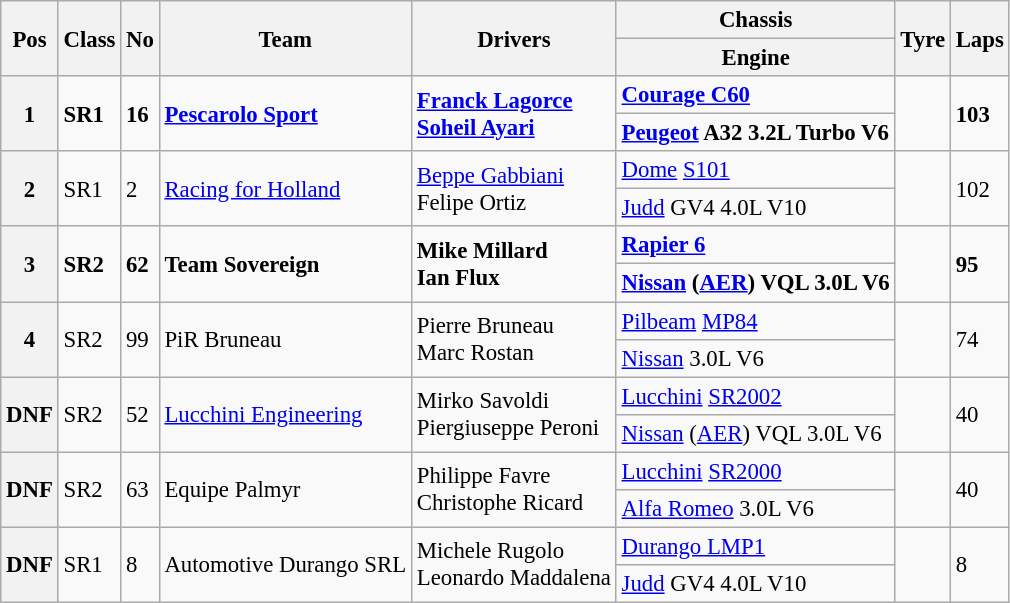<table class="wikitable" style="font-size: 95%;">
<tr>
<th rowspan=2>Pos</th>
<th rowspan=2>Class</th>
<th rowspan=2>No</th>
<th rowspan=2>Team</th>
<th rowspan=2>Drivers</th>
<th>Chassis</th>
<th rowspan=2>Tyre</th>
<th rowspan=2>Laps</th>
</tr>
<tr>
<th>Engine</th>
</tr>
<tr style="font-weight:bold">
<th rowspan=2>1</th>
<td rowspan=2>SR1</td>
<td rowspan=2>16</td>
<td rowspan=2> <a href='#'>Pescarolo Sport</a></td>
<td rowspan=2> <a href='#'>Franck Lagorce</a><br> <a href='#'>Soheil Ayari</a></td>
<td><a href='#'>Courage C60</a></td>
<td rowspan=2></td>
<td rowspan=2>103</td>
</tr>
<tr style="font-weight:bold">
<td><a href='#'>Peugeot</a> A32 3.2L Turbo V6</td>
</tr>
<tr>
<th rowspan=2>2</th>
<td rowspan=2>SR1</td>
<td rowspan=2>2</td>
<td rowspan=2> <a href='#'>Racing for Holland</a></td>
<td rowspan=2> <a href='#'>Beppe Gabbiani</a><br> Felipe Ortiz</td>
<td><a href='#'>Dome</a> <a href='#'>S101</a></td>
<td rowspan=2></td>
<td rowspan=2>102</td>
</tr>
<tr>
<td><a href='#'>Judd</a> GV4 4.0L V10</td>
</tr>
<tr style="font-weight:bold">
<th rowspan=2>3</th>
<td rowspan=2>SR2</td>
<td rowspan=2>62</td>
<td rowspan=2> Team Sovereign</td>
<td rowspan=2> Mike Millard<br> Ian Flux</td>
<td><a href='#'>Rapier 6</a></td>
<td rowspan=2></td>
<td rowspan=2>95</td>
</tr>
<tr style="font-weight:bold">
<td><a href='#'>Nissan</a> (<a href='#'>AER</a>) VQL 3.0L V6</td>
</tr>
<tr>
<th rowspan=2>4</th>
<td rowspan=2>SR2</td>
<td rowspan=2>99</td>
<td rowspan=2> PiR Bruneau</td>
<td rowspan=2> Pierre Bruneau<br> Marc Rostan</td>
<td><a href='#'>Pilbeam</a> <a href='#'>MP84</a></td>
<td rowspan=2></td>
<td rowspan=2>74</td>
</tr>
<tr>
<td><a href='#'>Nissan</a> 3.0L V6</td>
</tr>
<tr>
<th rowspan=2>DNF</th>
<td rowspan=2>SR2</td>
<td rowspan=2>52</td>
<td rowspan=2> <a href='#'>Lucchini Engineering</a></td>
<td rowspan=2> Mirko Savoldi<br> Piergiuseppe Peroni</td>
<td><a href='#'>Lucchini</a> <a href='#'>SR2002</a></td>
<td rowspan=2></td>
<td rowspan=2>40</td>
</tr>
<tr>
<td><a href='#'>Nissan</a> (<a href='#'>AER</a>) VQL 3.0L V6</td>
</tr>
<tr>
<th rowspan=2>DNF</th>
<td rowspan=2>SR2</td>
<td rowspan=2>63</td>
<td rowspan=2> Equipe Palmyr</td>
<td rowspan=2> Philippe Favre<br> Christophe Ricard</td>
<td><a href='#'>Lucchini</a> <a href='#'>SR2000</a></td>
<td rowspan=2></td>
<td rowspan=2>40</td>
</tr>
<tr>
<td><a href='#'>Alfa Romeo</a> 3.0L V6</td>
</tr>
<tr>
<th rowspan=2>DNF</th>
<td rowspan=2>SR1</td>
<td rowspan=2>8</td>
<td rowspan=2> Automotive Durango SRL</td>
<td rowspan=2> Michele Rugolo<br> Leonardo Maddalena</td>
<td><a href='#'>Durango LMP1</a></td>
<td rowspan=2></td>
<td rowspan=2>8</td>
</tr>
<tr>
<td><a href='#'>Judd</a> GV4 4.0L V10</td>
</tr>
</table>
